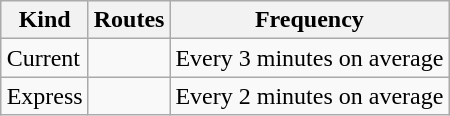<table class="wikitable" style="margin:1em auto;">
<tr>
<th>Kind</th>
<th>Routes</th>
<th>Frequency</th>
</tr>
<tr>
<td>Current</td>
<td></td>
<td>Every 3 minutes on average</td>
</tr>
<tr>
<td>Express</td>
<td></td>
<td>Every 2 minutes on average</td>
</tr>
</table>
